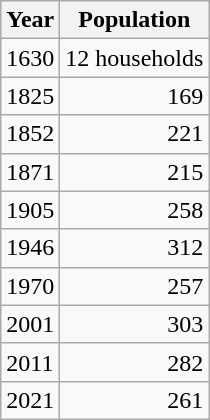<table class="wikitable sortable">
<tr>
<th>Year</th>
<th>Population</th>
</tr>
<tr>
<td>1630</td>
<td style="text-align:right;">12 households</td>
</tr>
<tr>
<td>1825</td>
<td style="text-align:right;">169</td>
</tr>
<tr>
<td>1852</td>
<td style="text-align:right;">221</td>
</tr>
<tr>
<td>1871</td>
<td style="text-align:right;">215</td>
</tr>
<tr>
<td>1905</td>
<td style="text-align:right;">258</td>
</tr>
<tr>
<td>1946</td>
<td style="text-align:right;">312</td>
</tr>
<tr>
<td>1970</td>
<td style="text-align:right;">257</td>
</tr>
<tr>
<td>2001</td>
<td style="text-align:right;">303</td>
</tr>
<tr>
<td>2011</td>
<td style="text-align:right;">282</td>
</tr>
<tr>
<td>2021</td>
<td style="text-align:right;">261</td>
</tr>
</table>
